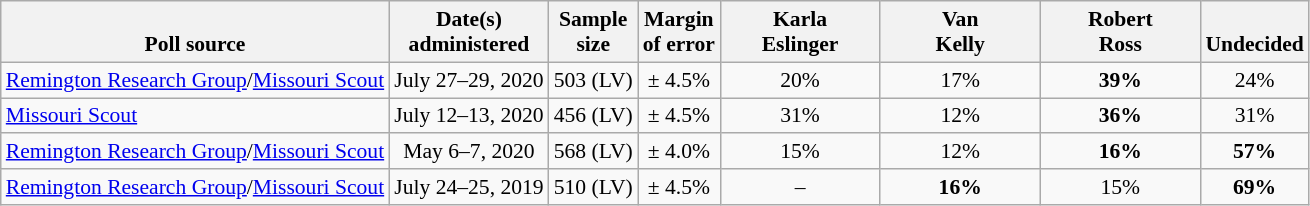<table class="wikitable" style="font-size:90%;text-align:center;">
<tr valign=bottom>
<th>Poll source</th>
<th>Date(s)<br>administered</th>
<th>Sample<br>size</th>
<th>Margin<br>of error</th>
<th style="width:100px;">Karla<br>Eslinger</th>
<th style="width:100px;">Van<br>Kelly</th>
<th style="width:100px;">Robert<br>Ross</th>
<th>Undecided</th>
</tr>
<tr>
<td style="text-align:left;"><a href='#'>Remington Research Group</a>/<a href='#'>Missouri Scout</a></td>
<td>July 27–29, 2020</td>
<td>503 (LV)</td>
<td>± 4.5%</td>
<td>20%</td>
<td>17%</td>
<td><strong>39%</strong></td>
<td>24%</td>
</tr>
<tr>
<td style="text-align:left;"><a href='#'>Missouri Scout</a></td>
<td>July 12–13, 2020</td>
<td>456 (LV)</td>
<td>± 4.5%</td>
<td>31%</td>
<td>12%</td>
<td><strong>36%</strong></td>
<td>31%</td>
</tr>
<tr>
<td style="text-align:left;"><a href='#'>Remington Research Group</a>/<a href='#'>Missouri Scout</a></td>
<td>May 6–7, 2020</td>
<td>568 (LV)</td>
<td>± 4.0%</td>
<td>15%</td>
<td>12%</td>
<td><strong>16%</strong></td>
<td><strong>57%</strong></td>
</tr>
<tr>
<td style="text-align:left;"><a href='#'>Remington Research Group</a>/<a href='#'>Missouri Scout</a></td>
<td>July 24–25, 2019</td>
<td>510 (LV)</td>
<td>± 4.5%</td>
<td>–</td>
<td><strong>16%</strong></td>
<td>15%</td>
<td><strong>69%</strong></td>
</tr>
</table>
